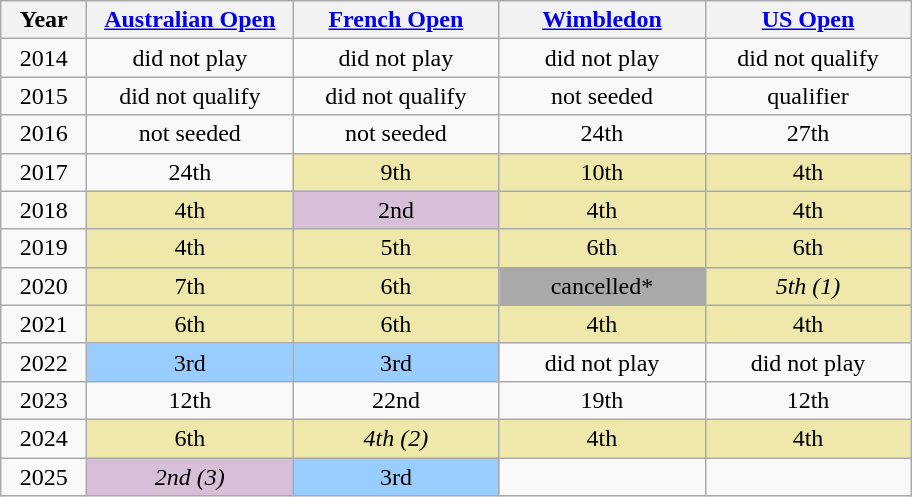<table class=wikitable style="text-align:center">
<tr>
<th width=50>Year</th>
<th width=130><a href='#'>Australian Open</a></th>
<th width=130><a href='#'>French Open</a></th>
<th width=130><a href='#'>Wimbledon</a></th>
<th width=130><a href='#'>US Open</a></th>
</tr>
<tr>
<td>2014</td>
<td>did not play</td>
<td>did not play</td>
<td>did not play</td>
<td>did not qualify</td>
</tr>
<tr>
<td>2015</td>
<td>did not qualify</td>
<td>did not qualify</td>
<td>not seeded</td>
<td>qualifier</td>
</tr>
<tr>
<td>2016</td>
<td>not seeded</td>
<td>not seeded</td>
<td>24th</td>
<td>27th</td>
</tr>
<tr>
<td>2017</td>
<td>24th</td>
<td bgcolor=eee8aa>9th</td>
<td bgcolor=eee8aa>10th</td>
<td bgcolor=eee8aa>4th</td>
</tr>
<tr>
<td>2018</td>
<td bgcolor=eee8aa>4th</td>
<td bgcolor=thistle>2nd</td>
<td bgcolor=eee8aa>4th</td>
<td bgcolor=eee8aa>4th</td>
</tr>
<tr>
<td>2019</td>
<td bgcolor=eee8aa>4th</td>
<td bgcolor=eee8aa>5th</td>
<td bgcolor=eee8aa>6th</td>
<td bgcolor=eee8aa>6th</td>
</tr>
<tr>
<td>2020</td>
<td bgcolor=eee8aa>7th</td>
<td bgcolor=eee8aa>6th</td>
<td bgcolor="darkgray">cancelled*</td>
<td bgcolor=eee8aa><em>5th (1)</em></td>
</tr>
<tr>
<td>2021</td>
<td bgcolor=eee8aa>6th</td>
<td bgcolor=eee8aa>6th</td>
<td bgcolor=eee8aa>4th</td>
<td bgcolor=eee8aa>4th</td>
</tr>
<tr>
<td>2022</td>
<td bgcolor=99ccff>3rd</td>
<td bgcolor=99ccff>3rd</td>
<td>did not play</td>
<td>did not play</td>
</tr>
<tr>
<td>2023</td>
<td>12th</td>
<td>22nd</td>
<td>19th</td>
<td>12th</td>
</tr>
<tr>
<td>2024</td>
<td bgcolor=eee8aa>6th</td>
<td bgcolor=eee8aa><em>4th (2)</em></td>
<td bgcolor=eee8aa>4th</td>
<td bgcolor=eee8aa>4th</td>
</tr>
<tr>
<td>2025</td>
<td bgcolor=thistle><em>2nd (3)</em></td>
<td bgcolor=99ccff>3rd</td>
<td></td>
<td></td>
</tr>
</table>
